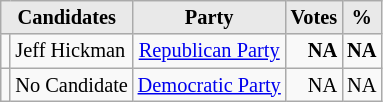<table class=wikitable style="font-size:85%; text-align:right;">
<tr>
<th style="background-color:#E9E9E9" align=center colspan=2>Candidates</th>
<th style="background-color:#E9E9E9" align=center>Party</th>
<th style="background-color:#E9E9E9" align=center>Votes</th>
<th style="background-color:#E9E9E9" align=center>%</th>
</tr>
<tr>
<td></td>
<td align=left>Jeff Hickman</td>
<td align=center><a href='#'>Republican Party</a></td>
<td><strong>NA</strong></td>
<td><strong>NA</strong></td>
</tr>
<tr>
<td></td>
<td align=left>No Candidate</td>
<td align=center><a href='#'>Democratic Party</a></td>
<td>NA</td>
<td>NA</td>
</tr>
</table>
